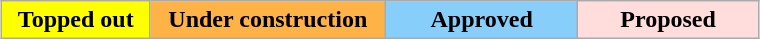<table class="wikitable" style="text-align:center; margin:auto; width:40%">
<tr>
<td width="40" bgcolor="ffff00"><strong>Topped out</strong></td>
<td width="40" bgcolor="FFB347"><strong>Under construction</strong></td>
<td width="40" bgcolor="87CEFA"><strong>Approved</strong></td>
<td width="40" bgcolor="#fdd"><strong>Proposed</strong></td>
</tr>
</table>
